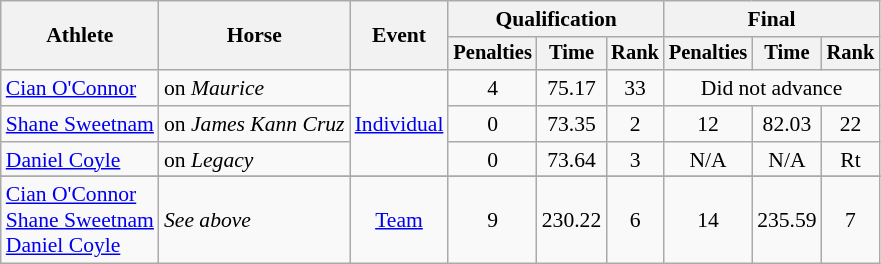<table class="wikitable" style="font-size:90%">
<tr>
<th rowspan="2">Athlete</th>
<th rowspan="2">Horse</th>
<th rowspan="2">Event</th>
<th colspan="3">Qualification</th>
<th colspan="3">Final</th>
</tr>
<tr style="font-size:95%">
<th>Penalties</th>
<th>Time</th>
<th>Rank</th>
<th>Penalties</th>
<th>Time</th>
<th>Rank</th>
</tr>
<tr align=center>
<td align=left><a href='#'>Cian O'Connor</a></td>
<td align=left>on <em>Maurice</em></td>
<td rowspan="3" align="left"><a href='#'>Individual</a></td>
<td>4</td>
<td>75.17</td>
<td>33</td>
<td colspan=3>Did not advance</td>
</tr>
<tr align=center>
<td align=left><a href='#'>Shane Sweetnam</a></td>
<td align=left>on <em>James Kann Cruz</em></td>
<td>0</td>
<td>73.35</td>
<td>2</td>
<td>12</td>
<td>82.03</td>
<td>22</td>
</tr>
<tr align=center>
<td align=left><a href='#'>Daniel Coyle</a></td>
<td align=left>on <em>Legacy</em></td>
<td>0</td>
<td>73.64</td>
<td>3</td>
<td>N/A</td>
<td>N/A</td>
<td>Rt</td>
</tr>
<tr>
</tr>
<tr align="center">
<td align="left"><a href='#'>Cian O'Connor</a><br><a href='#'>Shane Sweetnam</a><br><a href='#'>Daniel Coyle</a></td>
<td align="left"><em>See above</em></td>
<td><a href='#'>Team</a></td>
<td>9</td>
<td>230.22</td>
<td>6</td>
<td>14</td>
<td>235.59</td>
<td>7</td>
</tr>
</table>
